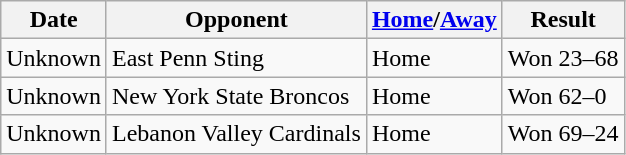<table class="wikitable">
<tr>
<th>Date</th>
<th>Opponent</th>
<th><a href='#'>Home</a>/<a href='#'>Away</a></th>
<th>Result</th>
</tr>
<tr>
<td>Unknown</td>
<td>East Penn Sting</td>
<td>Home</td>
<td>Won 23–68</td>
</tr>
<tr>
<td>Unknown</td>
<td>New York State Broncos</td>
<td>Home</td>
<td>Won 62–0</td>
</tr>
<tr>
<td>Unknown</td>
<td>Lebanon Valley Cardinals</td>
<td>Home</td>
<td>Won 69–24</td>
</tr>
</table>
